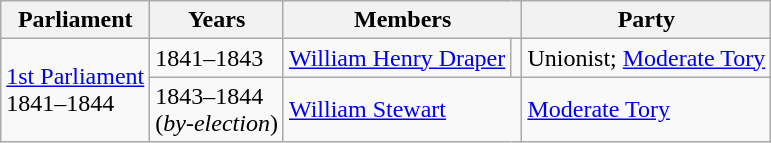<table class="wikitable">
<tr>
<th>Parliament</th>
<th>Years</th>
<th colspan="2">Members</th>
<th>Party</th>
</tr>
<tr>
<td rowspan="2"><a href='#'>1st Parliament</a><br>1841–1844</td>
<td>1841–1843</td>
<td><a href='#'>William Henry Draper</a></td>
<td></td>
<td>Unionist;  <a href='#'>Moderate Tory</a></td>
</tr>
<tr>
<td>1843–1844<br>(<em>by-election</em>)</td>
<td colspan = "2"><a href='#'>William Stewart</a></td>
<td><a href='#'>Moderate Tory</a></td>
</tr>
</table>
